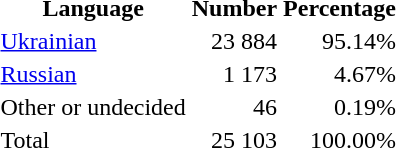<table class="standard">
<tr>
<th>Language</th>
<th>Number</th>
<th>Percentage</th>
</tr>
<tr>
<td><a href='#'>Ukrainian</a></td>
<td align="right">23 884</td>
<td align="right">95.14%</td>
</tr>
<tr>
<td><a href='#'>Russian</a></td>
<td align="right">1 173</td>
<td align="right">4.67%</td>
</tr>
<tr>
<td>Other or undecided</td>
<td align="right">46</td>
<td align="right">0.19%</td>
</tr>
<tr>
<td>Total</td>
<td align="right">25 103</td>
<td align="right">100.00%</td>
</tr>
</table>
